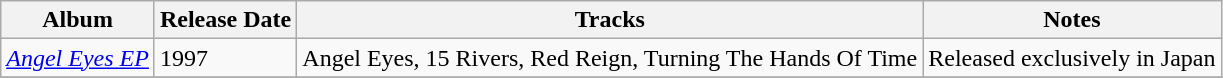<table class="wikitable">
<tr>
<th>Album</th>
<th>Release Date</th>
<th>Tracks</th>
<th>Notes</th>
</tr>
<tr -->
<td valign="top"><em><a href='#'>Angel Eyes EP</a></em></td>
<td>1997</td>
<td>Angel Eyes, 15 Rivers, Red Reign, Turning The Hands Of Time</td>
<td>Released exclusively in Japan</td>
</tr>
<tr -->
</tr>
</table>
